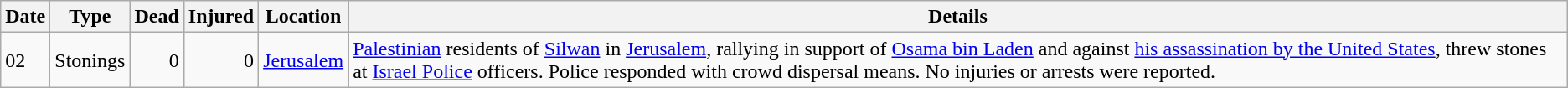<table class="wikitable sortable">
<tr>
<th>Date</th>
<th>Type</th>
<th>Dead</th>
<th>Injured</th>
<th>Location</th>
<th class="unsortable">Details</th>
</tr>
<tr>
<td>02</td>
<td>Stonings</td>
<td align="right">0</td>
<td align="right">0</td>
<td><a href='#'>Jerusalem</a></td>
<td><a href='#'>Palestinian</a> residents of <a href='#'>Silwan</a> in <a href='#'>Jerusalem</a>, rallying in support of <a href='#'>Osama bin Laden</a> and against <a href='#'>his assassination by the United States</a>, threw stones at <a href='#'>Israel Police</a> officers. Police responded with crowd dispersal means. No injuries or arrests were reported.</td>
</tr>
</table>
